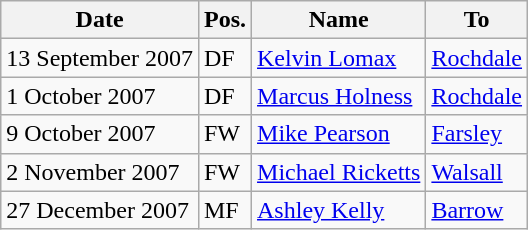<table class="wikitable">
<tr>
<th>Date</th>
<th>Pos.</th>
<th>Name</th>
<th>To</th>
</tr>
<tr>
<td>13 September 2007</td>
<td>DF</td>
<td><a href='#'>Kelvin Lomax</a></td>
<td><a href='#'>Rochdale</a></td>
</tr>
<tr>
<td>1 October 2007</td>
<td>DF</td>
<td><a href='#'>Marcus Holness</a></td>
<td><a href='#'>Rochdale</a></td>
</tr>
<tr>
<td>9 October 2007</td>
<td>FW</td>
<td><a href='#'>Mike Pearson</a></td>
<td><a href='#'>Farsley</a></td>
</tr>
<tr>
<td>2 November 2007</td>
<td>FW</td>
<td><a href='#'>Michael Ricketts</a></td>
<td><a href='#'>Walsall</a></td>
</tr>
<tr>
<td>27 December 2007</td>
<td>MF</td>
<td><a href='#'>Ashley Kelly</a></td>
<td><a href='#'>Barrow</a></td>
</tr>
</table>
